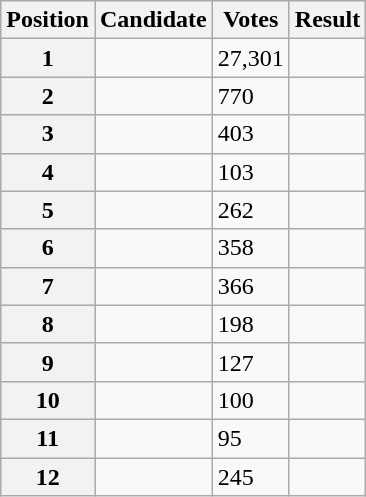<table class="wikitable sortable col3right">
<tr>
<th scope="col">Position</th>
<th scope="col">Candidate</th>
<th scope="col">Votes</th>
<th scope="col">Result</th>
</tr>
<tr>
<th scope="row">1</th>
<td></td>
<td>27,301</td>
<td></td>
</tr>
<tr>
<th scope="row">2</th>
<td></td>
<td>770</td>
<td></td>
</tr>
<tr>
<th scope="row">3</th>
<td></td>
<td>403</td>
<td></td>
</tr>
<tr>
<th scope="row">4</th>
<td></td>
<td>103</td>
<td></td>
</tr>
<tr>
<th scope="row">5</th>
<td></td>
<td>262</td>
<td></td>
</tr>
<tr>
<th scope="row">6</th>
<td></td>
<td>358</td>
<td></td>
</tr>
<tr>
<th scope="row">7</th>
<td></td>
<td>366</td>
<td></td>
</tr>
<tr>
<th scope="row">8</th>
<td></td>
<td>198</td>
<td></td>
</tr>
<tr>
<th scope="row">9</th>
<td></td>
<td>127</td>
<td></td>
</tr>
<tr>
<th scope="row">10</th>
<td></td>
<td>100</td>
<td></td>
</tr>
<tr>
<th scope="row">11</th>
<td></td>
<td>95</td>
<td></td>
</tr>
<tr>
<th scope="row">12</th>
<td></td>
<td>245</td>
<td></td>
</tr>
</table>
